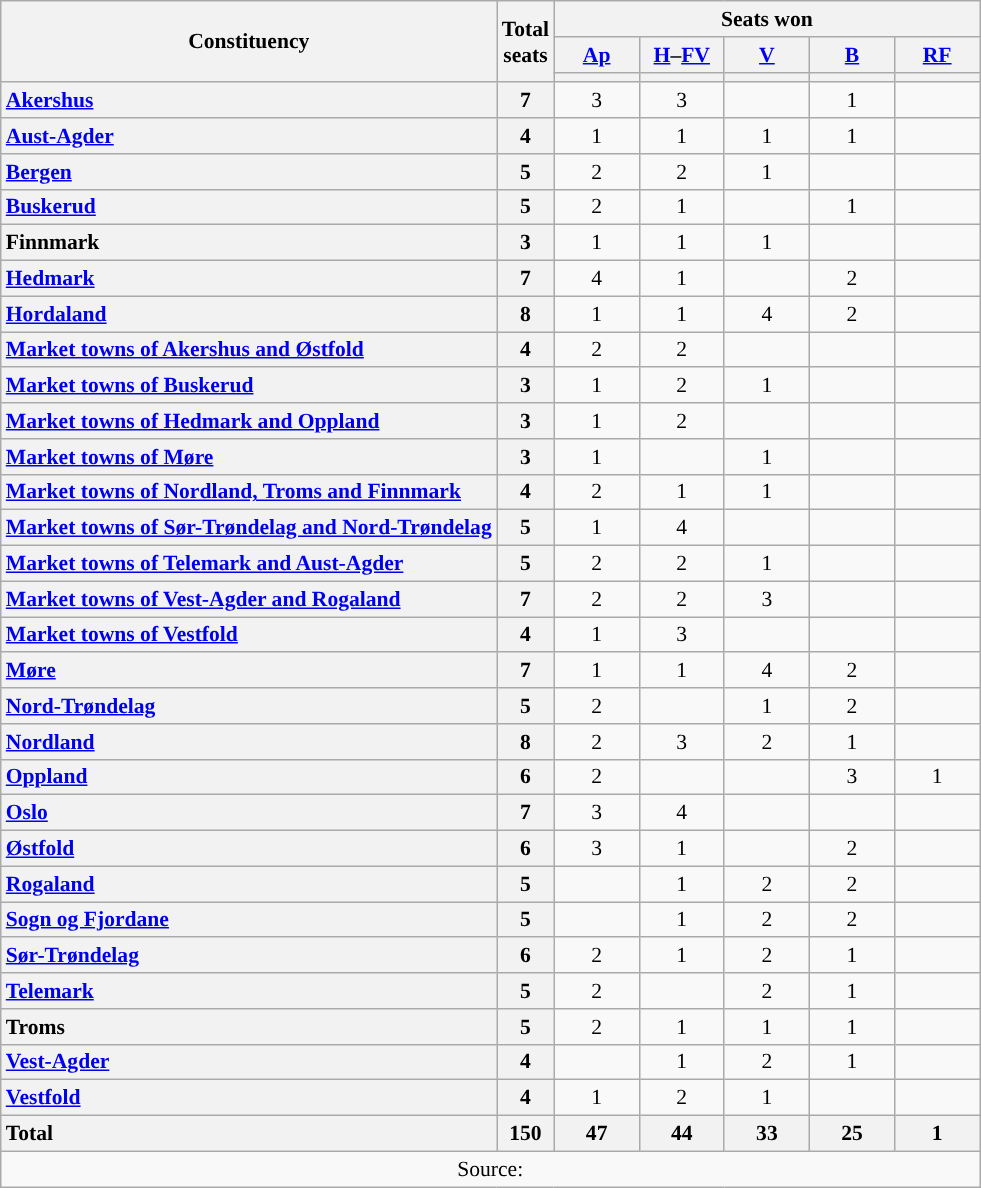<table class="wikitable" style="text-align:center; font-size: 0.9em;">
<tr>
<th rowspan="3">Constituency</th>
<th rowspan="3">Total<br>seats</th>
<th colspan="5">Seats won</th>
</tr>
<tr>
<th class="unsortable" style="width:50px;"><a href='#'>Ap</a></th>
<th class="unsortable" style="width:50px;"><a href='#'>H</a>–<a href='#'>FV</a></th>
<th class="unsortable" style="width:50px;"><a href='#'>V</a></th>
<th class="unsortable" style="width:50px;"><a href='#'>B</a></th>
<th class="unsortable" style="width:50px;"><a href='#'>RF</a></th>
</tr>
<tr>
<th style="background:"></th>
<th style="background:"></th>
<th style="background:"></th>
<th style="background:"></th>
<th style="background:"></th>
</tr>
<tr>
<th style="text-align: left;"><a href='#'>Akershus</a></th>
<th>7</th>
<td>3</td>
<td>3</td>
<td></td>
<td>1</td>
<td></td>
</tr>
<tr>
<th style="text-align: left;"><a href='#'>Aust-Agder</a></th>
<th>4</th>
<td>1</td>
<td>1</td>
<td>1</td>
<td>1</td>
<td></td>
</tr>
<tr>
<th style="text-align: left;"><a href='#'>Bergen</a></th>
<th>5</th>
<td>2</td>
<td>2</td>
<td>1</td>
<td></td>
<td></td>
</tr>
<tr>
<th style="text-align: left;"><a href='#'>Buskerud</a></th>
<th>5</th>
<td>2</td>
<td>1</td>
<td></td>
<td>1</td>
<td></td>
</tr>
<tr>
<th style="text-align: left;">Finnmark</th>
<th>3</th>
<td>1</td>
<td>1</td>
<td>1</td>
<td></td>
<td></td>
</tr>
<tr>
<th style="text-align: left;"><a href='#'>Hedmark</a></th>
<th>7</th>
<td>4</td>
<td>1</td>
<td></td>
<td>2</td>
<td></td>
</tr>
<tr>
<th style="text-align: left;"><a href='#'>Hordaland</a></th>
<th>8</th>
<td>1</td>
<td>1</td>
<td>4</td>
<td>2</td>
<td></td>
</tr>
<tr>
<th style="text-align: left;"><a href='#'>Market towns of Akershus and Østfold</a></th>
<th>4</th>
<td>2</td>
<td>2</td>
<td></td>
<td></td>
<td></td>
</tr>
<tr>
<th style="text-align: left;"><a href='#'>Market towns of Buskerud</a></th>
<th>3</th>
<td>1</td>
<td>2</td>
<td>1</td>
<td></td>
<td></td>
</tr>
<tr>
<th style="text-align: left;"><a href='#'>Market towns of Hedmark and Oppland</a></th>
<th>3</th>
<td>1</td>
<td>2</td>
<td></td>
<td></td>
<td></td>
</tr>
<tr>
<th style="text-align: left;"><a href='#'>Market towns of Møre</a></th>
<th>3</th>
<td>1</td>
<td></td>
<td>1</td>
<td></td>
<td></td>
</tr>
<tr>
<th style="text-align: left;"><a href='#'>Market towns of Nordland, Troms and Finnmark</a></th>
<th>4</th>
<td>2</td>
<td>1</td>
<td>1</td>
<td></td>
<td></td>
</tr>
<tr>
<th style="text-align: left;"><a href='#'>Market towns of Sør-Trøndelag and Nord-Trøndelag</a></th>
<th>5</th>
<td>1</td>
<td>4</td>
<td></td>
<td></td>
<td></td>
</tr>
<tr>
<th style="text-align: left;"><a href='#'>Market towns of Telemark and Aust-Agder</a></th>
<th>5</th>
<td>2</td>
<td>2</td>
<td>1</td>
<td></td>
<td></td>
</tr>
<tr>
<th style="text-align: left;"><a href='#'>Market towns of Vest-Agder and Rogaland</a></th>
<th>7</th>
<td>2</td>
<td>2</td>
<td>3</td>
<td></td>
<td></td>
</tr>
<tr>
<th style="text-align: left;"><a href='#'>Market towns of Vestfold</a></th>
<th>4</th>
<td>1</td>
<td>3</td>
<td></td>
<td></td>
<td></td>
</tr>
<tr>
<th style="text-align: left;"><a href='#'>Møre</a></th>
<th>7</th>
<td>1</td>
<td>1</td>
<td>4</td>
<td>2</td>
<td></td>
</tr>
<tr>
<th style="text-align: left;"><a href='#'>Nord-Trøndelag</a></th>
<th>5</th>
<td>2</td>
<td></td>
<td>1</td>
<td>2</td>
<td></td>
</tr>
<tr>
<th style="text-align: left;"><a href='#'>Nordland</a></th>
<th>8</th>
<td>2</td>
<td>3</td>
<td>2</td>
<td>1</td>
<td></td>
</tr>
<tr>
<th style="text-align: left;"><a href='#'>Oppland</a></th>
<th>6</th>
<td>2</td>
<td></td>
<td></td>
<td>3</td>
<td>1</td>
</tr>
<tr>
<th style="text-align: left;"><a href='#'>Oslo</a></th>
<th>7</th>
<td>3</td>
<td>4</td>
<td></td>
<td></td>
<td></td>
</tr>
<tr>
<th style="text-align: left;"><a href='#'>Østfold</a></th>
<th>6</th>
<td>3</td>
<td>1</td>
<td></td>
<td>2</td>
<td></td>
</tr>
<tr>
<th style="text-align: left;"><a href='#'>Rogaland</a></th>
<th>5</th>
<td></td>
<td>1</td>
<td>2</td>
<td>2</td>
<td></td>
</tr>
<tr>
<th style="text-align: left;"><a href='#'>Sogn og Fjordane</a></th>
<th>5</th>
<td></td>
<td>1</td>
<td>2</td>
<td>2</td>
<td></td>
</tr>
<tr>
<th style="text-align: left;"><a href='#'>Sør-Trøndelag</a></th>
<th>6</th>
<td>2</td>
<td>1</td>
<td>2</td>
<td>1</td>
<td></td>
</tr>
<tr>
<th style="text-align: left;"><a href='#'>Telemark</a></th>
<th>5</th>
<td>2</td>
<td></td>
<td>2</td>
<td>1</td>
<td></td>
</tr>
<tr>
<th style="text-align: left;">Troms</th>
<th>5</th>
<td>2</td>
<td>1</td>
<td>1</td>
<td>1</td>
<td></td>
</tr>
<tr>
<th style="text-align: left;"><a href='#'>Vest-Agder</a></th>
<th>4</th>
<td></td>
<td>1</td>
<td>2</td>
<td>1</td>
<td></td>
</tr>
<tr>
<th style="text-align: left;"><a href='#'>Vestfold</a></th>
<th>4</th>
<td>1</td>
<td>2</td>
<td>1</td>
<td></td>
<td></td>
</tr>
<tr>
<th style="text-align: left;">Total</th>
<th>150</th>
<th>47</th>
<th>44</th>
<th>33</th>
<th>25</th>
<th>1</th>
</tr>
<tr>
<td colspan="7">Source: </td>
</tr>
</table>
